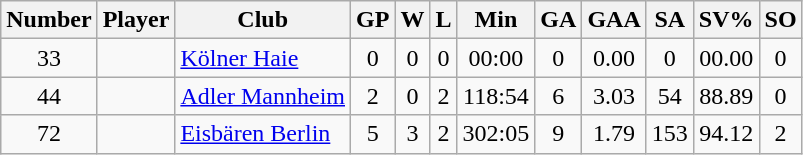<table class="wikitable sortable" style="text-align: center;">
<tr>
<th>Number</th>
<th>Player</th>
<th>Club</th>
<th>GP</th>
<th>W</th>
<th>L</th>
<th>Min</th>
<th>GA</th>
<th>GAA</th>
<th>SA</th>
<th>SV%</th>
<th>SO</th>
</tr>
<tr>
<td>33</td>
<td align=left></td>
<td align=left> <a href='#'>Kölner Haie</a></td>
<td>0</td>
<td>0</td>
<td>0</td>
<td>00:00</td>
<td>0</td>
<td>0.00</td>
<td>0</td>
<td>00.00</td>
<td>0</td>
</tr>
<tr>
<td>44</td>
<td align=left></td>
<td align=left> <a href='#'>Adler Mannheim</a></td>
<td>2</td>
<td>0</td>
<td>2</td>
<td>118:54</td>
<td>6</td>
<td>3.03</td>
<td>54</td>
<td>88.89</td>
<td>0</td>
</tr>
<tr>
<td>72</td>
<td align=left></td>
<td align=left> <a href='#'>Eisbären Berlin</a></td>
<td>5</td>
<td>3</td>
<td>2</td>
<td>302:05</td>
<td>9</td>
<td>1.79</td>
<td>153</td>
<td>94.12</td>
<td>2</td>
</tr>
</table>
